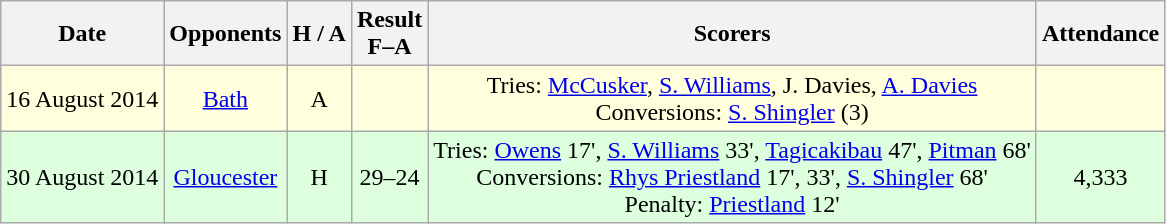<table class="wikitable" style="text-align:center">
<tr>
<th>Date</th>
<th>Opponents</th>
<th>H / A</th>
<th>Result<br>F–A</th>
<th>Scorers</th>
<th>Attendance</th>
</tr>
<tr bgcolor="ffffdd">
<td>16 August 2014</td>
<td><a href='#'>Bath</a></td>
<td>A</td>
<td></td>
<td>Tries: <a href='#'>McCusker</a>, <a href='#'>S. Williams</a>, J. Davies, <a href='#'>A. Davies</a><br>Conversions: <a href='#'>S. Shingler</a> (3)</td>
<td></td>
</tr>
<tr bgcolor="ddffdd">
<td>30 August 2014</td>
<td><a href='#'>Gloucester</a></td>
<td>H</td>
<td>29–24</td>
<td>Tries: <a href='#'>Owens</a> 17', <a href='#'>S. Williams</a> 33', <a href='#'>Tagicakibau</a> 47', <a href='#'>Pitman</a> 68'<br>Conversions: <a href='#'>Rhys Priestland</a> 17', 33', <a href='#'>S. Shingler</a> 68'<br>Penalty: <a href='#'>Priestland</a> 12'</td>
<td>4,333</td>
</tr>
</table>
